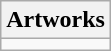<table class="wikitable collapsible collapsed">
<tr>
<th>Artworks</th>
</tr>
<tr>
<td></td>
</tr>
</table>
